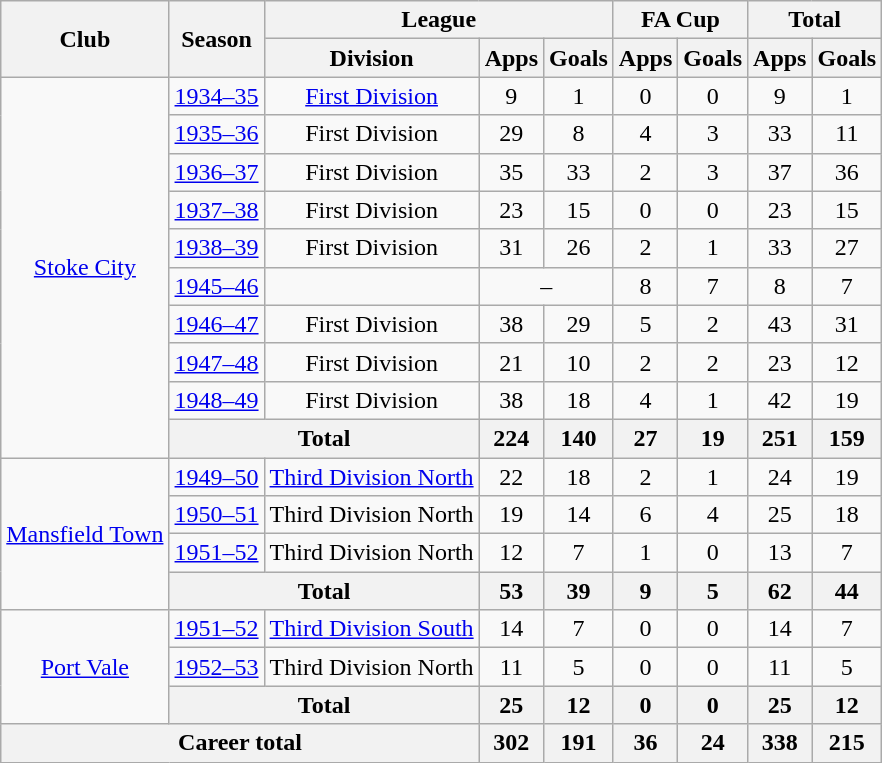<table class="wikitable" style="text-align:center">
<tr>
<th rowspan="2">Club</th>
<th rowspan="2">Season</th>
<th colspan="3">League</th>
<th colspan="2">FA Cup</th>
<th colspan="2">Total</th>
</tr>
<tr>
<th>Division</th>
<th>Apps</th>
<th>Goals</th>
<th>Apps</th>
<th>Goals</th>
<th>Apps</th>
<th>Goals</th>
</tr>
<tr>
<td rowspan="10"><a href='#'>Stoke City</a></td>
<td><a href='#'>1934–35</a></td>
<td><a href='#'>First Division</a></td>
<td>9</td>
<td>1</td>
<td>0</td>
<td>0</td>
<td>9</td>
<td>1</td>
</tr>
<tr>
<td><a href='#'>1935–36</a></td>
<td>First Division</td>
<td>29</td>
<td>8</td>
<td>4</td>
<td>3</td>
<td>33</td>
<td>11</td>
</tr>
<tr>
<td><a href='#'>1936–37</a></td>
<td>First Division</td>
<td>35</td>
<td>33</td>
<td>2</td>
<td>3</td>
<td>37</td>
<td>36</td>
</tr>
<tr>
<td><a href='#'>1937–38</a></td>
<td>First Division</td>
<td>23</td>
<td>15</td>
<td>0</td>
<td>0</td>
<td>23</td>
<td>15</td>
</tr>
<tr>
<td><a href='#'>1938–39</a></td>
<td>First Division</td>
<td>31</td>
<td>26</td>
<td>2</td>
<td>1</td>
<td>33</td>
<td>27</td>
</tr>
<tr>
<td><a href='#'>1945–46</a></td>
<td></td>
<td colspan="2">–</td>
<td>8</td>
<td>7</td>
<td>8</td>
<td>7</td>
</tr>
<tr>
<td><a href='#'>1946–47</a></td>
<td>First Division</td>
<td>38</td>
<td>29</td>
<td>5</td>
<td>2</td>
<td>43</td>
<td>31</td>
</tr>
<tr>
<td><a href='#'>1947–48</a></td>
<td>First Division</td>
<td>21</td>
<td>10</td>
<td>2</td>
<td>2</td>
<td>23</td>
<td>12</td>
</tr>
<tr>
<td><a href='#'>1948–49</a></td>
<td>First Division</td>
<td>38</td>
<td>18</td>
<td>4</td>
<td>1</td>
<td>42</td>
<td>19</td>
</tr>
<tr>
<th colspan="2">Total</th>
<th>224</th>
<th>140</th>
<th>27</th>
<th>19</th>
<th>251</th>
<th>159</th>
</tr>
<tr>
<td rowspan="4"><a href='#'>Mansfield Town</a></td>
<td><a href='#'>1949–50</a></td>
<td><a href='#'>Third Division North</a></td>
<td>22</td>
<td>18</td>
<td>2</td>
<td>1</td>
<td>24</td>
<td>19</td>
</tr>
<tr>
<td><a href='#'>1950–51</a></td>
<td>Third Division North</td>
<td>19</td>
<td>14</td>
<td>6</td>
<td>4</td>
<td>25</td>
<td>18</td>
</tr>
<tr>
<td><a href='#'>1951–52</a></td>
<td>Third Division North</td>
<td>12</td>
<td>7</td>
<td>1</td>
<td>0</td>
<td>13</td>
<td>7</td>
</tr>
<tr>
<th colspan="2">Total</th>
<th>53</th>
<th>39</th>
<th>9</th>
<th>5</th>
<th>62</th>
<th>44</th>
</tr>
<tr>
<td rowspan="3"><a href='#'>Port Vale</a></td>
<td><a href='#'>1951–52</a></td>
<td><a href='#'>Third Division South</a></td>
<td>14</td>
<td>7</td>
<td>0</td>
<td>0</td>
<td>14</td>
<td>7</td>
</tr>
<tr>
<td><a href='#'>1952–53</a></td>
<td>Third Division North</td>
<td>11</td>
<td>5</td>
<td>0</td>
<td>0</td>
<td>11</td>
<td>5</td>
</tr>
<tr>
<th colspan="2">Total</th>
<th>25</th>
<th>12</th>
<th>0</th>
<th>0</th>
<th>25</th>
<th>12</th>
</tr>
<tr>
<th colspan="3">Career total</th>
<th>302</th>
<th>191</th>
<th>36</th>
<th>24</th>
<th>338</th>
<th>215</th>
</tr>
</table>
